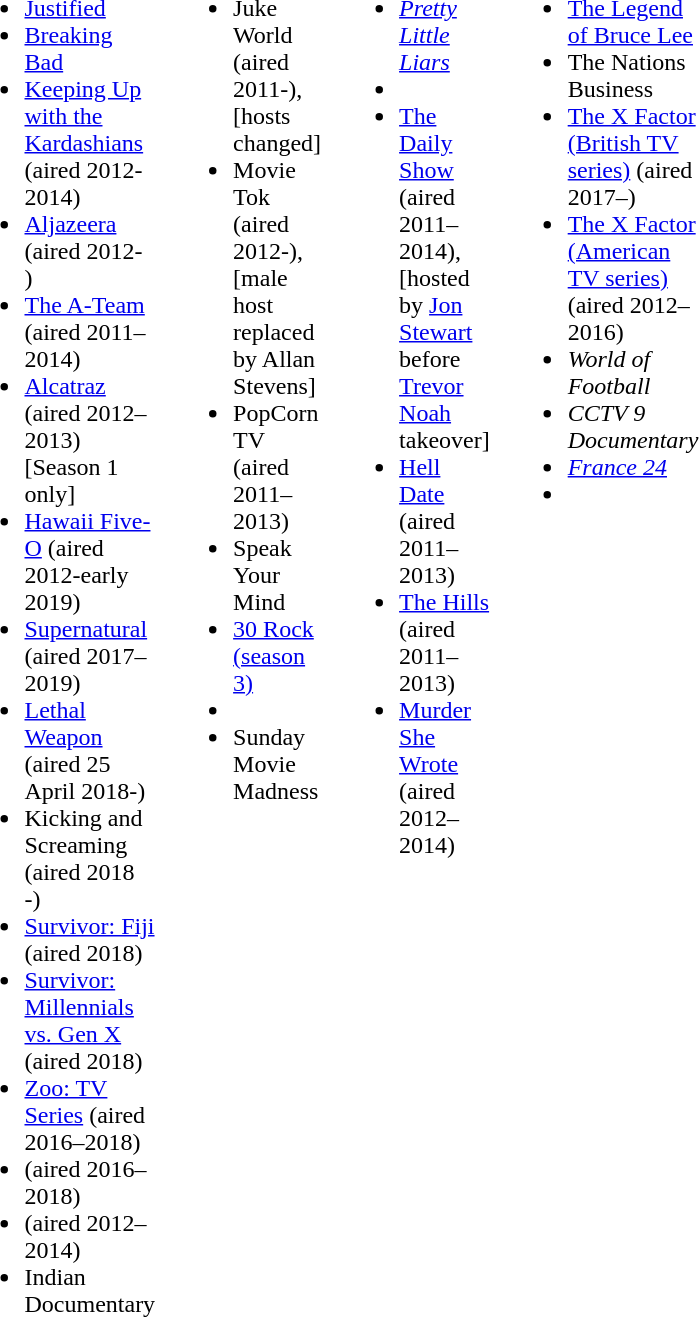<table width="80"|>
<tr>
<td valign="top"><br><ul><li><a href='#'>Justified</a></li><li><a href='#'>Breaking Bad</a></li><li><a href='#'>Keeping Up with the Kardashians</a> (aired 2012- 2014)</li><li><a href='#'>Aljazeera</a> (aired 2012- )</li><li><a href='#'>The A-Team</a> (aired 2011–2014)</li><li><a href='#'>Alcatraz</a> (aired 2012–2013) [Season 1 only]</li><li><a href='#'>Hawaii Five-O</a> (aired 2012-early 2019)</li><li><a href='#'>Supernatural</a> (aired 2017–2019)</li><li><a href='#'>Lethal Weapon</a> (aired 25 April 2018-)</li><li>Kicking and Screaming (aired 2018 -)</li><li><a href='#'>Survivor: Fiji</a> (aired 2018)</li><li><a href='#'>Survivor: Millennials vs. Gen X</a> (aired 2018)</li><li><a href='#'>Zoo: TV Series</a> (aired 2016–2018)</li><li> (aired 2016–2018)</li><li> (aired 2012–2014)</li><li>Indian Documentary</li></ul></td>
<td width="80"> </td>
<td valign="top"><br><ul><li>Juke World (aired 2011-), [hosts changed]</li><li>Movie Tok (aired 2012-), [male host replaced by Allan Stevens]</li><li>PopCorn TV (aired 2011–2013)</li><li>Speak Your Mind</li><li><a href='#'>30 Rock (season 3)</a></li><li></li><li>Sunday Movie Madness</li></ul></td>
<td width="80"> </td>
<td valign="top"><br><ul><li><em><a href='#'>Pretty Little Liars</a></em></li><li></li><li><a href='#'>The Daily Show</a> (aired 2011–2014), [hosted by <a href='#'>Jon Stewart</a> before <a href='#'>Trevor Noah</a> takeover]</li><li><a href='#'>Hell Date</a> (aired 2011–2013)</li><li><a href='#'>The Hills</a> (aired 2011–2013)</li><li><a href='#'>Murder She Wrote</a> (aired 2012–2014)</li></ul></td>
<td width="80"> </td>
<td valign="top"><br><ul><li><a href='#'>The Legend of Bruce Lee</a></li><li>The Nations Business</li><li><a href='#'>The X Factor (British TV series)</a> (aired 2017–)</li><li><a href='#'>The X Factor (American TV series)</a>(aired 2012–2016)</li><li><em>World of Football</em></li><li><em>CCTV 9 Documentary</em></li><li><em><a href='#'>France 24</a> </em></li><li><em></em></li></ul></td>
</tr>
</table>
